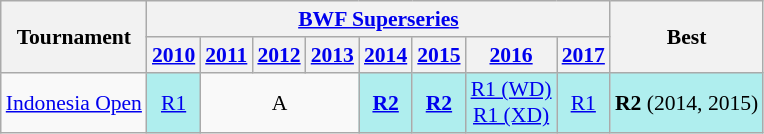<table style='font-size: 90%; text-align:center;' class='wikitable'>
<tr>
<th rowspan="2">Tournament</th>
<th colspan="8"><strong><a href='#'>BWF Superseries</a></strong></th>
<th rowspan="2">Best</th>
</tr>
<tr>
<th><a href='#'>2010</a></th>
<th><a href='#'>2011</a></th>
<th><a href='#'>2012</a></th>
<th><a href='#'>2013</a></th>
<th><a href='#'>2014</a></th>
<th><a href='#'>2015</a></th>
<th><a href='#'>2016</a></th>
<th><a href='#'>2017</a></th>
</tr>
<tr>
<td align=left><a href='#'>Indonesia Open</a></td>
<td bgcolor=AFEEEE><a href='#'>R1</a></td>
<td colspan="3">A</td>
<td bgcolor=AFEEEE><a href='#'><strong>R2</strong></a></td>
<td bgcolor=AFEEEE><a href='#'><strong>R2</strong></a></td>
<td bgcolor=AFEEEE><a href='#'>R1 (WD)</a><br><a href='#'>R1 (XD)</a></td>
<td bgcolor=AFEEEE><a href='#'>R1</a></td>
<td bgcolor=AFEEEE><strong>R2</strong> (2014, 2015)</td>
</tr>
</table>
